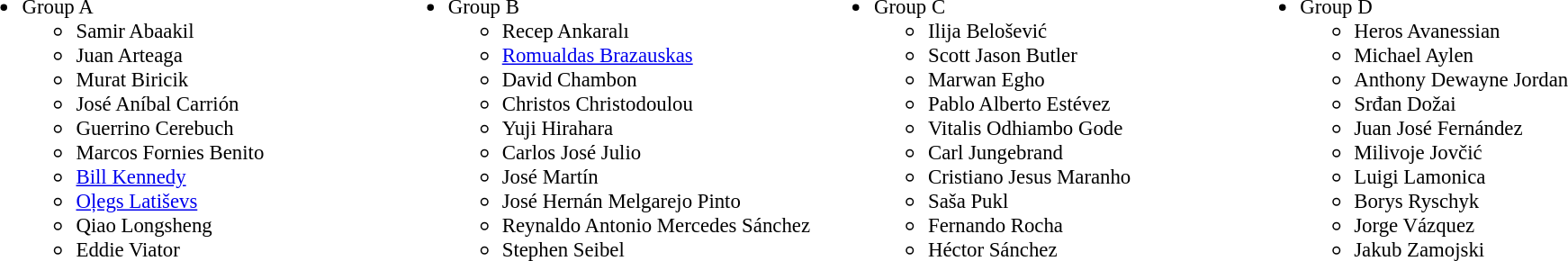<table style="width:100%; font-size:95%;">
<tr>
<td style="vertical-align:top; width:25%;"><br><ul><li>Group A<ul><li> Samir Abaakil</li><li> Juan Arteaga</li><li> Murat Biricik</li><li> José Aníbal Carrión</li><li> Guerrino Cerebuch</li><li> Marcos Fornies Benito</li><li> <a href='#'>Bill Kennedy</a></li><li> <a href='#'>Oļegs Latiševs</a></li><li> Qiao Longsheng</li><li> Eddie Viator</li></ul></li></ul></td>
<td style="vertical-align:top; width:25%;"><br><ul><li>Group B<ul><li> Recep Ankaralı</li><li> <a href='#'>Romualdas Brazauskas</a></li><li> David Chambon</li><li> Christos Christodoulou</li><li> Yuji Hirahara</li><li> Carlos José Julio</li><li> José Martín</li><li> José Hernán Melgarejo Pinto</li><li> Reynaldo Antonio Mercedes Sánchez</li><li> Stephen Seibel</li></ul></li></ul></td>
<td style="vertical-align:top; width:25%;"><br><ul><li>Group C<ul><li> Ilija Belošević</li><li> Scott Jason Butler</li><li> Marwan Egho</li><li> Pablo Alberto Estévez</li><li> Vitalis Odhiambo Gode</li><li> Carl Jungebrand</li><li> Cristiano Jesus Maranho</li><li> Saša Pukl</li><li> Fernando Rocha</li><li> Héctor Sánchez</li></ul></li></ul></td>
<td style="vertical-align:top; width:25%;"><br><ul><li>Group D<ul><li> Heros Avanessian</li><li> Michael Aylen</li><li> Anthony Dewayne Jordan</li><li> Srđan Dožai</li><li> Juan José Fernández</li><li> Milivoje Jovčić</li><li> Luigi Lamonica</li><li> Borys Ryschyk</li><li> Jorge Vázquez</li><li> Jakub Zamojski</li></ul></li></ul></td>
</tr>
</table>
